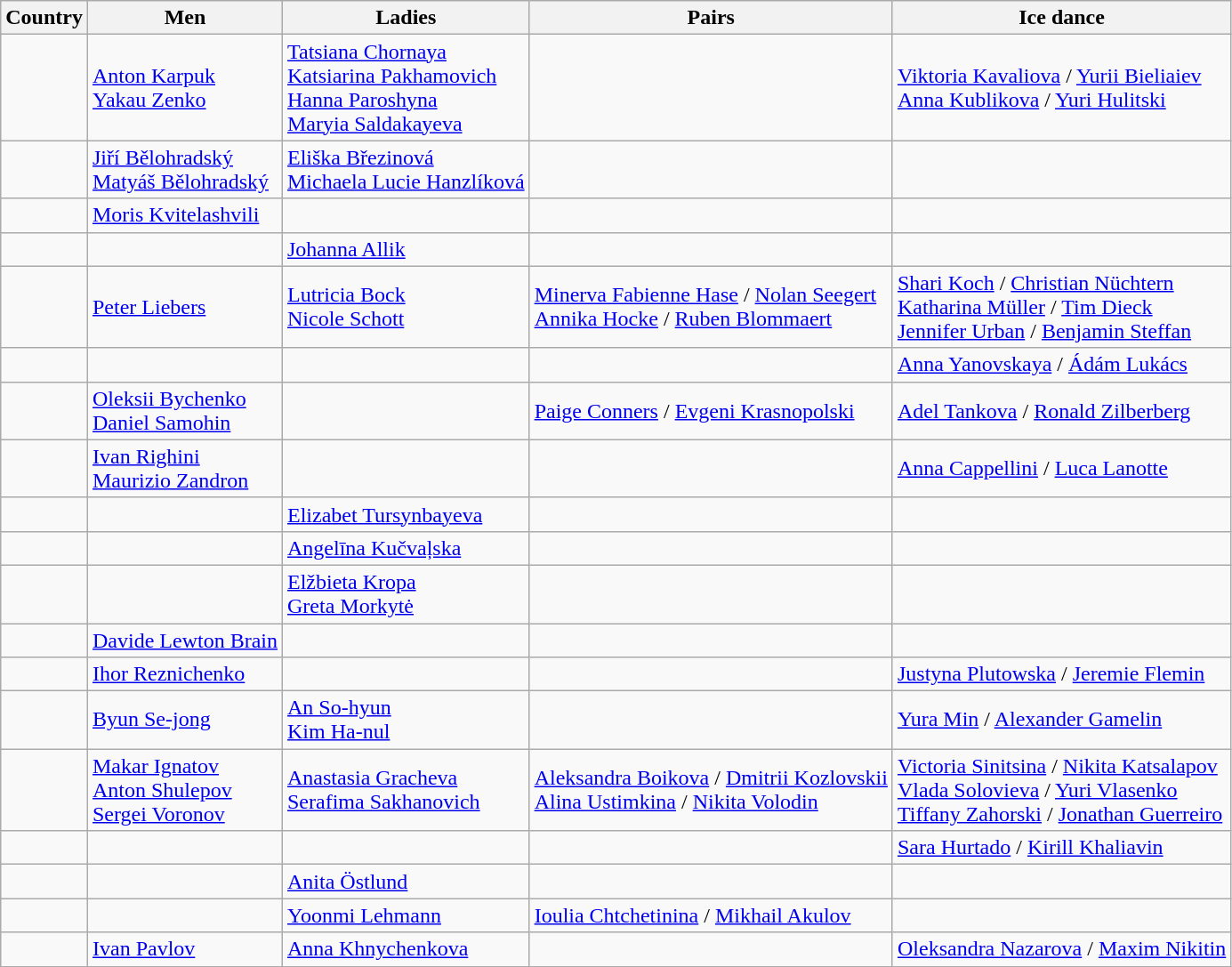<table class="wikitable">
<tr>
<th>Country</th>
<th>Men</th>
<th>Ladies</th>
<th>Pairs</th>
<th>Ice dance</th>
</tr>
<tr>
<td></td>
<td><a href='#'>Anton Karpuk</a> <br> <a href='#'>Yakau Zenko</a></td>
<td><a href='#'>Tatsiana Chornaya</a> <br> <a href='#'>Katsiarina Pakhamovich</a> <br> <a href='#'>Hanna Paroshyna</a> <br> <a href='#'>Maryia Saldakayeva</a></td>
<td></td>
<td><a href='#'>Viktoria Kavaliova</a> / <a href='#'>Yurii Bieliaiev</a> <br> <a href='#'>Anna Kublikova</a> / <a href='#'>Yuri Hulitski</a></td>
</tr>
<tr>
<td></td>
<td><a href='#'>Jiří Bělohradský</a> <br> <a href='#'>Matyáš Bělohradský</a></td>
<td><a href='#'>Eliška Březinová</a> <br> <a href='#'>Michaela Lucie Hanzlíková</a></td>
<td></td>
<td></td>
</tr>
<tr>
<td></td>
<td><a href='#'>Moris Kvitelashvili</a></td>
<td></td>
<td></td>
<td></td>
</tr>
<tr>
<td></td>
<td></td>
<td><a href='#'>Johanna Allik</a></td>
<td></td>
<td></td>
</tr>
<tr>
<td></td>
<td><a href='#'>Peter Liebers</a></td>
<td><a href='#'>Lutricia Bock</a> <br> <a href='#'>Nicole Schott</a></td>
<td><a href='#'>Minerva Fabienne Hase</a> / <a href='#'>Nolan Seegert</a> <br> <a href='#'>Annika Hocke</a> / <a href='#'>Ruben Blommaert</a></td>
<td><a href='#'>Shari Koch</a> / <a href='#'>Christian Nüchtern</a> <br> <a href='#'>Katharina Müller</a> / <a href='#'>Tim Dieck</a> <br> <a href='#'>Jennifer Urban</a> / <a href='#'>Benjamin Steffan</a></td>
</tr>
<tr>
<td></td>
<td></td>
<td></td>
<td></td>
<td><a href='#'>Anna Yanovskaya</a> / <a href='#'>Ádám Lukács</a></td>
</tr>
<tr>
<td></td>
<td><a href='#'>Oleksii Bychenko</a> <br> <a href='#'>Daniel Samohin</a></td>
<td></td>
<td><a href='#'>Paige Conners</a> / <a href='#'>Evgeni Krasnopolski</a></td>
<td><a href='#'>Adel Tankova</a> / <a href='#'>Ronald Zilberberg</a></td>
</tr>
<tr>
<td></td>
<td><a href='#'>Ivan Righini</a> <br> <a href='#'>Maurizio Zandron</a></td>
<td></td>
<td></td>
<td><a href='#'>Anna Cappellini</a> / <a href='#'>Luca Lanotte</a></td>
</tr>
<tr>
<td></td>
<td></td>
<td><a href='#'>Elizabet Tursynbayeva</a></td>
<td></td>
<td></td>
</tr>
<tr>
<td></td>
<td></td>
<td><a href='#'>Angelīna Kučvaļska</a></td>
<td></td>
<td></td>
</tr>
<tr>
<td></td>
<td></td>
<td><a href='#'>Elžbieta Kropa</a> <br> <a href='#'>Greta Morkytė</a></td>
<td></td>
<td></td>
</tr>
<tr>
<td></td>
<td><a href='#'>Davide Lewton Brain</a></td>
<td></td>
<td></td>
<td></td>
</tr>
<tr>
<td></td>
<td><a href='#'>Ihor Reznichenko</a></td>
<td></td>
<td></td>
<td><a href='#'>Justyna Plutowska</a> / <a href='#'>Jeremie Flemin</a></td>
</tr>
<tr>
<td></td>
<td><a href='#'>Byun Se-jong</a></td>
<td><a href='#'>An So-hyun</a> <br> <a href='#'>Kim Ha-nul</a></td>
<td></td>
<td><a href='#'>Yura Min</a> / <a href='#'>Alexander Gamelin</a></td>
</tr>
<tr>
<td></td>
<td><a href='#'>Makar Ignatov</a> <br> <a href='#'>Anton Shulepov</a> <br> <a href='#'>Sergei Voronov</a></td>
<td><a href='#'>Anastasia Gracheva</a> <br> <a href='#'>Serafima Sakhanovich</a></td>
<td><a href='#'>Aleksandra Boikova</a> / <a href='#'>Dmitrii Kozlovskii</a> <br> <a href='#'>Alina Ustimkina</a> / <a href='#'>Nikita Volodin</a></td>
<td><a href='#'>Victoria Sinitsina</a> / <a href='#'>Nikita Katsalapov</a> <br> <a href='#'>Vlada Solovieva</a> / <a href='#'>Yuri Vlasenko</a> <br> <a href='#'>Tiffany Zahorski</a> / <a href='#'>Jonathan Guerreiro</a></td>
</tr>
<tr>
<td></td>
<td></td>
<td></td>
<td></td>
<td><a href='#'>Sara Hurtado</a> / <a href='#'>Kirill Khaliavin</a></td>
</tr>
<tr>
<td></td>
<td></td>
<td><a href='#'>Anita Östlund</a></td>
<td></td>
<td></td>
</tr>
<tr>
<td></td>
<td></td>
<td><a href='#'>Yoonmi Lehmann</a></td>
<td><a href='#'>Ioulia Chtchetinina</a> / <a href='#'>Mikhail Akulov</a></td>
<td></td>
</tr>
<tr>
<td></td>
<td><a href='#'>Ivan Pavlov</a></td>
<td><a href='#'>Anna Khnychenkova</a></td>
<td></td>
<td><a href='#'>Oleksandra Nazarova</a> / <a href='#'>Maxim Nikitin</a></td>
</tr>
</table>
